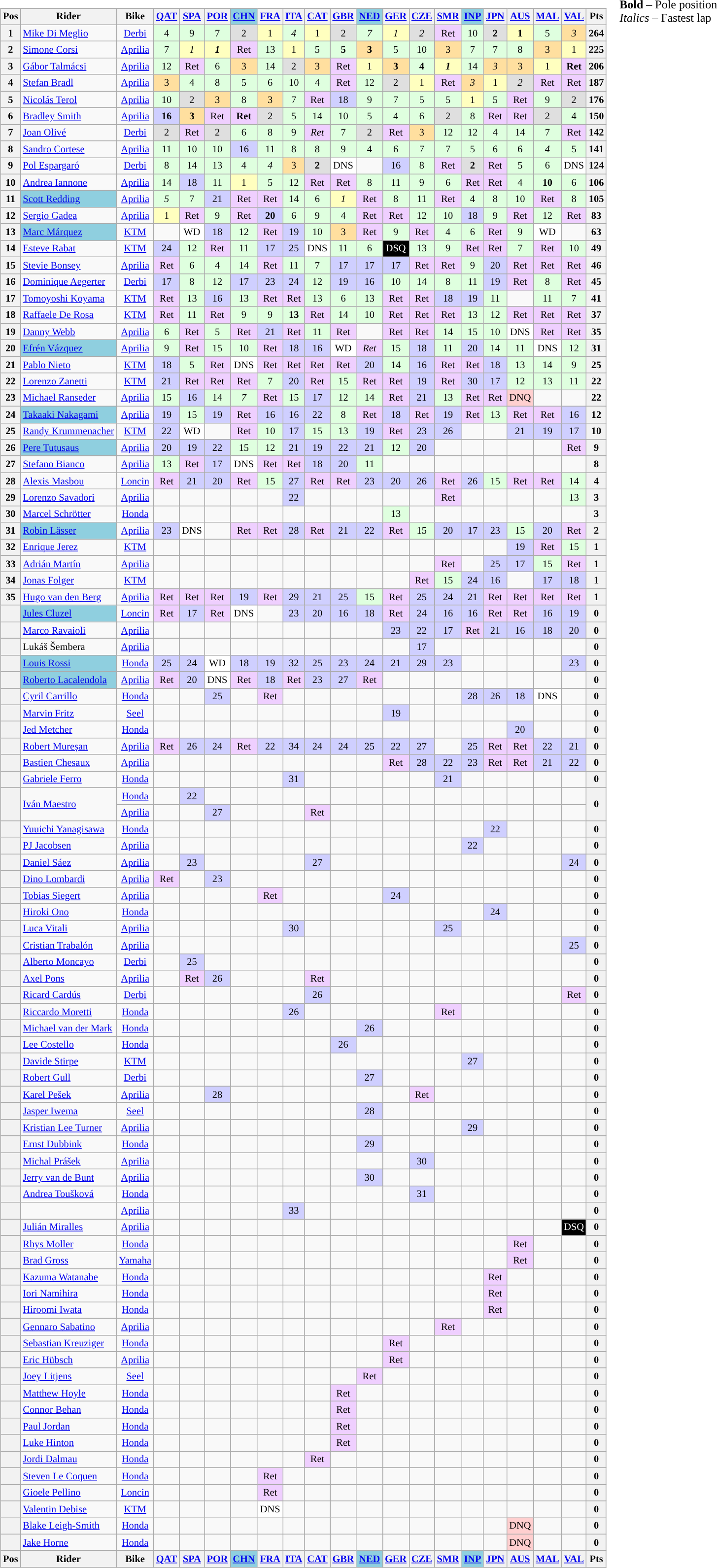<table>
<tr>
<td><br><table class="wikitable" style="font-size: 85%; text-align:center">
<tr valign="top">
<th valign="middle">Pos</th>
<th valign="middle">Rider</th>
<th valign="middle">Bike</th>
<th><a href='#'>QAT</a><br></th>
<th><a href='#'>SPA</a><br></th>
<th><a href='#'>POR</a><br></th>
<th style="background:#8fcfdf;"><a href='#'>CHN</a><br></th>
<th><a href='#'>FRA</a><br></th>
<th><a href='#'>ITA</a><br></th>
<th><a href='#'>CAT</a><br></th>
<th><a href='#'>GBR</a><br></th>
<th style="background:#8fcfdf;"><a href='#'>NED</a><br></th>
<th><a href='#'>GER</a><br></th>
<th><a href='#'>CZE</a><br></th>
<th><a href='#'>SMR</a><br></th>
<th style="background:#8fcfdf;"><a href='#'>INP</a><br></th>
<th><a href='#'>JPN</a><br></th>
<th><a href='#'>AUS</a><br></th>
<th><a href='#'>MAL</a><br></th>
<th><a href='#'>VAL</a><br></th>
<th valign="middle">Pts</th>
</tr>
<tr>
<th>1</th>
<td align="left"> <a href='#'>Mike Di Meglio</a></td>
<td><a href='#'>Derbi</a></td>
<td style="background:#dfffdf;">4</td>
<td style="background:#dfffdf;">9</td>
<td style="background:#dfffdf;">7</td>
<td style="background:#dfdfdf;">2</td>
<td style="background:#ffffbf;">1</td>
<td style="background:#dfffdf;"><em>4</em></td>
<td style="background:#ffffbf;">1</td>
<td style="background:#dfdfdf;">2</td>
<td style="background:#dfffdf;"><em>7</em></td>
<td style="background:#ffffbf;"><em>1</em></td>
<td style="background:#dfdfdf;"><em>2</em></td>
<td style="background:#efcfff;">Ret</td>
<td style="background:#dfffdf;">10</td>
<td style="background:#dfdfdf;"><strong>2</strong></td>
<td style="background:#ffffbf;"><strong>1</strong></td>
<td style="background:#dfffdf;">5</td>
<td style="background:#ffdf9f;"><em>3</em></td>
<th>264</th>
</tr>
<tr>
<th>2</th>
<td align="left"> <a href='#'>Simone Corsi</a></td>
<td><a href='#'>Aprilia</a></td>
<td style="background:#dfffdf;">7</td>
<td style="background:#ffffbf;"><em>1</em></td>
<td style="background:#ffffbf;"><strong><em>1</em></strong></td>
<td style="background:#efcfff;">Ret</td>
<td style="background:#dfffdf;">13</td>
<td style="background:#ffffbf;">1</td>
<td style="background:#dfffdf;">5</td>
<td style="background:#dfffdf;"><strong>5</strong></td>
<td style="background:#ffdf9f;"><strong>3</strong></td>
<td style="background:#dfffdf;">5</td>
<td style="background:#dfffdf;">10</td>
<td style="background:#ffdf9f;">3</td>
<td style="background:#dfffdf;">7</td>
<td style="background:#dfffdf;">7</td>
<td style="background:#dfffdf;">8</td>
<td style="background:#ffdf9f;">3</td>
<td style="background:#ffffbf;">1</td>
<th>225</th>
</tr>
<tr>
<th>3</th>
<td align="left"> <a href='#'>Gábor Talmácsi</a></td>
<td><a href='#'>Aprilia</a></td>
<td style="background:#dfffdf;">12</td>
<td style="background:#efcfff;">Ret</td>
<td style="background:#dfffdf;">6</td>
<td style="background:#ffdf9f;">3</td>
<td style="background:#dfffdf;">14</td>
<td style="background:#dfdfdf;">2</td>
<td style="background:#ffdf9f;">3</td>
<td style="background:#efcfff;">Ret</td>
<td style="background:#ffffbf;">1</td>
<td style="background:#ffdf9f;"><strong>3</strong></td>
<td style="background:#dfffdf;"><strong>4</strong></td>
<td style="background:#ffffbf;"><strong><em>1</em></strong></td>
<td style="background:#dfffdf;">14</td>
<td style="background:#ffdf9f;"><em>3</em></td>
<td style="background:#ffdf9f;">3</td>
<td style="background:#ffffbf;">1</td>
<td style="background:#efcfff;"><strong>Ret</strong></td>
<th>206</th>
</tr>
<tr>
<th>4</th>
<td align="left"> <a href='#'>Stefan Bradl</a></td>
<td><a href='#'>Aprilia</a></td>
<td style="background:#ffdf9f;">3</td>
<td style="background:#dfffdf;">4</td>
<td style="background:#dfffdf;">8</td>
<td style="background:#dfffdf;">5</td>
<td style="background:#dfffdf;">6</td>
<td style="background:#dfffdf;">10</td>
<td style="background:#dfffdf;">4</td>
<td style="background:#efcfff;">Ret</td>
<td style="background:#dfffdf;">12</td>
<td style="background:#dfdfdf;">2</td>
<td style="background:#ffffbf;">1</td>
<td style="background:#efcfff;">Ret</td>
<td style="background:#ffdf9f;"><em>3</em></td>
<td style="background:#ffffbf;">1</td>
<td style="background:#dfdfdf;"><em>2</em></td>
<td style="background:#efcfff;">Ret</td>
<td style="background:#efcfff;">Ret</td>
<th>187</th>
</tr>
<tr>
<th>5</th>
<td align="left"> <a href='#'>Nicolás Terol</a></td>
<td><a href='#'>Aprilia</a></td>
<td style="background:#dfffdf;">10</td>
<td style="background:#dfdfdf;">2</td>
<td style="background:#ffdf9f;">3</td>
<td style="background:#dfffdf;">8</td>
<td style="background:#ffdf9f;">3</td>
<td style="background:#dfffdf;">7</td>
<td style="background:#efcfff;">Ret</td>
<td style="background:#cfcfff;">18</td>
<td style="background:#dfffdf;">9</td>
<td style="background:#dfffdf;">7</td>
<td style="background:#dfffdf;">5</td>
<td style="background:#dfffdf;">5</td>
<td style="background:#ffffbf;">1</td>
<td style="background:#dfffdf;">5</td>
<td style="background:#efcfff;">Ret</td>
<td style="background:#dfffdf;">9</td>
<td style="background:#dfdfdf;">2</td>
<th>176</th>
</tr>
<tr>
<th>6</th>
<td align="left"> <a href='#'>Bradley Smith</a></td>
<td><a href='#'>Aprilia</a></td>
<td style="background:#cfcfff;"><strong>16</strong></td>
<td style="background:#ffdf9f;"><strong>3</strong></td>
<td style="background:#efcfff;">Ret</td>
<td style="background:#efcfff;"><strong>Ret</strong></td>
<td style="background:#dfdfdf;">2</td>
<td style="background:#dfffdf;">5</td>
<td style="background:#dfffdf;">14</td>
<td style="background:#dfffdf;">10</td>
<td style="background:#dfffdf;">5</td>
<td style="background:#dfffdf;">4</td>
<td style="background:#dfffdf;">6</td>
<td style="background:#dfdfdf;">2</td>
<td style="background:#dfffdf;">8</td>
<td style="background:#efcfff;">Ret</td>
<td style="background:#efcfff;">Ret</td>
<td style="background:#dfdfdf;">2</td>
<td style="background:#dfffdf;">4</td>
<th>150</th>
</tr>
<tr>
<th>7</th>
<td align="left"> <a href='#'>Joan Olivé</a></td>
<td><a href='#'>Derbi</a></td>
<td style="background:#dfdfdf;">2</td>
<td style="background:#efcfff;">Ret</td>
<td style="background:#dfdfdf;">2</td>
<td style="background:#dfffdf;">6</td>
<td style="background:#dfffdf;">8</td>
<td style="background:#dfffdf;">9</td>
<td style="background:#efcfff;"><em>Ret</em></td>
<td style="background:#dfffdf;">7</td>
<td style="background:#dfdfdf;">2</td>
<td style="background:#efcfff;">Ret</td>
<td style="background:#ffdf9f;">3</td>
<td style="background:#dfffdf;">12</td>
<td style="background:#dfffdf;">12</td>
<td style="background:#dfffdf;">4</td>
<td style="background:#dfffdf;">14</td>
<td style="background:#dfffdf;">7</td>
<td style="background:#efcfff;">Ret</td>
<th>142</th>
</tr>
<tr>
<th>8</th>
<td align="left"> <a href='#'>Sandro Cortese</a></td>
<td><a href='#'>Aprilia</a></td>
<td style="background:#dfffdf;">11</td>
<td style="background:#dfffdf;">10</td>
<td style="background:#dfffdf;">10</td>
<td style="background:#cfcfff;">16</td>
<td style="background:#dfffdf;">11</td>
<td style="background:#dfffdf;">8</td>
<td style="background:#dfffdf;">8</td>
<td style="background:#dfffdf;">9</td>
<td style="background:#dfffdf;">4</td>
<td style="background:#dfffdf;">6</td>
<td style="background:#dfffdf;">7</td>
<td style="background:#dfffdf;">7</td>
<td style="background:#dfffdf;">5</td>
<td style="background:#dfffdf;">6</td>
<td style="background:#dfffdf;">6</td>
<td style="background:#dfffdf;"><em>4</em></td>
<td style="background:#dfffdf;">5</td>
<th>141</th>
</tr>
<tr>
<th>9</th>
<td align="left"> <a href='#'>Pol Espargaró</a></td>
<td><a href='#'>Derbi</a></td>
<td style="background:#dfffdf;">8</td>
<td style="background:#dfffdf;">14</td>
<td style="background:#dfffdf;">13</td>
<td style="background:#dfffdf;">4</td>
<td style="background:#dfffdf;"><em>4</em></td>
<td style="background:#ffdf9f;">3</td>
<td style="background:#dfdfdf;"><strong>2</strong></td>
<td style="background:#ffffff;">DNS</td>
<td></td>
<td style="background:#cfcfff;">16</td>
<td style="background:#dfffdf;">8</td>
<td style="background:#efcfff;">Ret</td>
<td style="background:#dfdfdf;"><strong>2</strong></td>
<td style="background:#efcfff;">Ret</td>
<td style="background:#dfffdf;">5</td>
<td style="background:#dfffdf;">6</td>
<td style="background:#ffffff;">DNS</td>
<th>124</th>
</tr>
<tr>
<th>10</th>
<td align="left"> <a href='#'>Andrea Iannone</a></td>
<td><a href='#'>Aprilia</a></td>
<td style="background:#dfffdf;">14</td>
<td style="background:#cfcfff;">18</td>
<td style="background:#dfffdf;">11</td>
<td style="background:#ffffbf;">1</td>
<td style="background:#dfffdf;">5</td>
<td style="background:#dfffdf;">12</td>
<td style="background:#efcfff;">Ret</td>
<td style="background:#efcfff;">Ret</td>
<td style="background:#dfffdf;">8</td>
<td style="background:#dfffdf;">11</td>
<td style="background:#dfffdf;">9</td>
<td style="background:#dfffdf;">6</td>
<td style="background:#efcfff;">Ret</td>
<td style="background:#efcfff;">Ret</td>
<td style="background:#dfffdf;">4</td>
<td style="background:#dfffdf;"><strong>10</strong></td>
<td style="background:#dfffdf;">6</td>
<th>106</th>
</tr>
<tr>
<th>11</th>
<td style="text-align:left; background:#8fcfdf;"> <a href='#'>Scott Redding</a></td>
<td><a href='#'>Aprilia</a></td>
<td style="background:#dfffdf;"><em>5</em></td>
<td style="background:#dfffdf;">7</td>
<td style="background:#cfcfff;">21</td>
<td style="background:#efcfff;">Ret</td>
<td style="background:#efcfff;">Ret</td>
<td style="background:#dfffdf;">14</td>
<td style="background:#dfffdf;">6</td>
<td style="background:#ffffbf;"><em>1</em></td>
<td style="background:#efcfff;">Ret</td>
<td style="background:#dfffdf;">8</td>
<td style="background:#dfffdf;">11</td>
<td style="background:#efcfff;">Ret</td>
<td style="background:#dfffdf;">4</td>
<td style="background:#dfffdf;">8</td>
<td style="background:#dfffdf;">10</td>
<td style="background:#efcfff;">Ret</td>
<td style="background:#dfffdf;">8</td>
<th>105</th>
</tr>
<tr>
<th>12</th>
<td align="left"> <a href='#'>Sergio Gadea</a></td>
<td><a href='#'>Aprilia</a></td>
<td style="background:#ffffbf;">1</td>
<td style="background:#efcfff;">Ret</td>
<td style="background:#dfffdf;">9</td>
<td style="background:#efcfff;">Ret</td>
<td style="background:#cfcfff;"><strong>20</strong></td>
<td style="background:#dfffdf;">6</td>
<td style="background:#dfffdf;">9</td>
<td style="background:#dfffdf;">4</td>
<td style="background:#efcfff;">Ret</td>
<td style="background:#efcfff;">Ret</td>
<td style="background:#dfffdf;">12</td>
<td style="background:#dfffdf;">10</td>
<td style="background:#cfcfff;">18</td>
<td style="background:#dfffdf;">9</td>
<td style="background:#efcfff;">Ret</td>
<td style="background:#dfffdf;">12</td>
<td style="background:#efcfff;">Ret</td>
<th>83</th>
</tr>
<tr>
<th>13</th>
<td style="text-align:left; background:#8fcfdf;"> <a href='#'>Marc Márquez</a></td>
<td><a href='#'>KTM</a></td>
<td></td>
<td style="background:#ffffff;">WD</td>
<td style="background:#cfcfff;">18</td>
<td style="background:#dfffdf;">12</td>
<td style="background:#efcfff;">Ret</td>
<td style="background:#cfcfff;">19</td>
<td style="background:#dfffdf;">10</td>
<td style="background:#ffdf9f;">3</td>
<td style="background:#efcfff;">Ret</td>
<td style="background:#dfffdf;">9</td>
<td style="background:#efcfff;">Ret</td>
<td style="background:#dfffdf;">4</td>
<td style="background:#dfffdf;">6</td>
<td style="background:#efcfff;">Ret</td>
<td style="background:#dfffdf;">9</td>
<td style="background:#ffffff;">WD</td>
<td></td>
<th>63</th>
</tr>
<tr>
<th>14</th>
<td align="left"> <a href='#'>Esteve Rabat</a></td>
<td><a href='#'>KTM</a></td>
<td style="background:#cfcfff;">24</td>
<td style="background:#dfffdf;">12</td>
<td style="background:#efcfff;">Ret</td>
<td style="background:#dfffdf;">11</td>
<td style="background:#cfcfff;">17</td>
<td style="background:#cfcfff;">25</td>
<td style="background:#ffffff;">DNS</td>
<td style="background:#dfffdf;">11</td>
<td style="background:#dfffdf;">6</td>
<td style="background:#000; color:#fff;"><span>DSQ</span></td>
<td style="background:#dfffdf;">13</td>
<td style="background:#dfffdf;">9</td>
<td style="background:#efcfff;">Ret</td>
<td style="background:#efcfff;">Ret</td>
<td style="background:#dfffdf;">7</td>
<td style="background:#efcfff;">Ret</td>
<td style="background:#dfffdf;">10</td>
<th>49</th>
</tr>
<tr>
<th>15</th>
<td align="left"> <a href='#'>Stevie Bonsey</a></td>
<td><a href='#'>Aprilia</a></td>
<td style="background:#efcfff;">Ret</td>
<td style="background:#dfffdf;">6</td>
<td style="background:#dfffdf;">4</td>
<td style="background:#dfffdf;">14</td>
<td style="background:#efcfff;">Ret</td>
<td style="background:#dfffdf;">11</td>
<td style="background:#dfffdf;">7</td>
<td style="background:#cfcfff;">17</td>
<td style="background:#cfcfff;">17</td>
<td style="background:#cfcfff;">17</td>
<td style="background:#efcfff;">Ret</td>
<td style="background:#efcfff;">Ret</td>
<td style="background:#dfffdf;">9</td>
<td style="background:#cfcfff;">20</td>
<td style="background:#efcfff;">Ret</td>
<td style="background:#efcfff;">Ret</td>
<td style="background:#efcfff;">Ret</td>
<th>46</th>
</tr>
<tr>
<th>16</th>
<td align="left"> <a href='#'>Dominique Aegerter</a></td>
<td><a href='#'>Derbi</a></td>
<td style="background:#cfcfff;">17</td>
<td style="background:#dfffdf;">8</td>
<td style="background:#dfffdf;">12</td>
<td style="background:#cfcfff;">17</td>
<td style="background:#cfcfff;">23</td>
<td style="background:#cfcfff;">24</td>
<td style="background:#dfffdf;">12</td>
<td style="background:#cfcfff;">19</td>
<td style="background:#cfcfff;">16</td>
<td style="background:#dfffdf;">10</td>
<td style="background:#dfffdf;">14</td>
<td style="background:#dfffdf;">8</td>
<td style="background:#dfffdf;">11</td>
<td style="background:#cfcfff;">19</td>
<td style="background:#efcfff;">Ret</td>
<td style="background:#dfffdf;">8</td>
<td style="background:#efcfff;">Ret</td>
<th>45</th>
</tr>
<tr>
<th>17</th>
<td align="left"> <a href='#'>Tomoyoshi Koyama</a></td>
<td><a href='#'>KTM</a></td>
<td style="background:#efcfff;">Ret</td>
<td style="background:#dfffdf;">13</td>
<td style="background:#cfcfff;">16</td>
<td style="background:#dfffdf;">13</td>
<td style="background:#efcfff;">Ret</td>
<td style="background:#efcfff;">Ret</td>
<td style="background:#dfffdf;">13</td>
<td style="background:#dfffdf;">6</td>
<td style="background:#dfffdf;">13</td>
<td style="background:#efcfff;">Ret</td>
<td style="background:#efcfff;">Ret</td>
<td style="background:#cfcfff;">18</td>
<td style="background:#cfcfff;">19</td>
<td style="background:#dfffdf;">11</td>
<td></td>
<td style="background:#dfffdf;">11</td>
<td style="background:#dfffdf;">7</td>
<th>41</th>
</tr>
<tr>
<th>18</th>
<td align="left"> <a href='#'>Raffaele De Rosa</a></td>
<td><a href='#'>KTM</a></td>
<td style="background:#efcfff;">Ret</td>
<td style="background:#dfffdf;">11</td>
<td style="background:#efcfff;">Ret</td>
<td style="background:#dfffdf;">9</td>
<td style="background:#dfffdf;">9</td>
<td style="background:#dfffdf;"><strong>13</strong></td>
<td style="background:#efcfff;">Ret</td>
<td style="background:#dfffdf;">14</td>
<td style="background:#dfffdf;">10</td>
<td style="background:#efcfff;">Ret</td>
<td style="background:#efcfff;">Ret</td>
<td style="background:#efcfff;">Ret</td>
<td style="background:#dfffdf;">13</td>
<td style="background:#dfffdf;">12</td>
<td style="background:#efcfff;">Ret</td>
<td style="background:#efcfff;">Ret</td>
<td style="background:#efcfff;">Ret</td>
<th>37</th>
</tr>
<tr>
<th>19</th>
<td align="left"> <a href='#'>Danny Webb</a></td>
<td><a href='#'>Aprilia</a></td>
<td style="background:#dfffdf;">6</td>
<td style="background:#efcfff;">Ret</td>
<td style="background:#dfffdf;">5</td>
<td style="background:#efcfff;">Ret</td>
<td style="background:#cfcfff;">21</td>
<td style="background:#efcfff;">Ret</td>
<td style="background:#dfffdf;">11</td>
<td style="background:#efcfff;">Ret</td>
<td></td>
<td style="background:#efcfff;">Ret</td>
<td style="background:#efcfff;">Ret</td>
<td style="background:#dfffdf;">14</td>
<td style="background:#dfffdf;">15</td>
<td style="background:#dfffdf;">10</td>
<td style="background:#ffffff;">DNS</td>
<td style="background:#efcfff;">Ret</td>
<td style="background:#efcfff;">Ret</td>
<th>35</th>
</tr>
<tr>
<th>20</th>
<td style="text-align:left; background:#8fcfdf;"> <a href='#'>Efrén Vázquez</a></td>
<td><a href='#'>Aprilia</a></td>
<td style="background:#dfffdf;">9</td>
<td style="background:#efcfff;">Ret</td>
<td style="background:#dfffdf;">15</td>
<td style="background:#dfffdf;">10</td>
<td style="background:#efcfff;">Ret</td>
<td style="background:#cfcfff;">18</td>
<td style="background:#cfcfff;">16</td>
<td style="background:#ffffff;">WD</td>
<td style="background:#efcfff;"><em>Ret</em></td>
<td style="background:#dfffdf;">15</td>
<td style="background:#cfcfff;">18</td>
<td style="background:#dfffdf;">11</td>
<td style="background:#cfcfff;">20</td>
<td style="background:#dfffdf;">14</td>
<td style="background:#dfffdf;">11</td>
<td style="background:#ffffff;">DNS</td>
<td style="background:#dfffdf;">12</td>
<th>31</th>
</tr>
<tr>
<th>21</th>
<td align="left"> <a href='#'>Pablo Nieto</a></td>
<td><a href='#'>KTM</a></td>
<td style="background:#cfcfff;">18</td>
<td style="background:#dfffdf;">5</td>
<td style="background:#efcfff;">Ret</td>
<td style="background:#ffffff;">DNS</td>
<td style="background:#efcfff;">Ret</td>
<td style="background:#efcfff;">Ret</td>
<td style="background:#efcfff;">Ret</td>
<td style="background:#efcfff;">Ret</td>
<td style="background:#cfcfff;">20</td>
<td style="background:#dfffdf;">14</td>
<td style="background:#cfcfff;">16</td>
<td style="background:#efcfff;">Ret</td>
<td style="background:#efcfff;">Ret</td>
<td style="background:#cfcfff;">18</td>
<td style="background:#dfffdf;">13</td>
<td style="background:#dfffdf;">14</td>
<td style="background:#dfffdf;">9</td>
<th>25</th>
</tr>
<tr>
<th>22</th>
<td align="left"> <a href='#'>Lorenzo Zanetti</a></td>
<td><a href='#'>KTM</a></td>
<td style="background:#cfcfff;">21</td>
<td style="background:#efcfff;">Ret</td>
<td style="background:#efcfff;">Ret</td>
<td style="background:#efcfff;">Ret</td>
<td style="background:#dfffdf;">7</td>
<td style="background:#cfcfff;">20</td>
<td style="background:#efcfff;">Ret</td>
<td style="background:#dfffdf;">15</td>
<td style="background:#efcfff;">Ret</td>
<td style="background:#efcfff;">Ret</td>
<td style="background:#cfcfff;">19</td>
<td style="background:#efcfff;">Ret</td>
<td style="background:#cfcfff;">30</td>
<td style="background:#cfcfff;">17</td>
<td style="background:#dfffdf;">12</td>
<td style="background:#dfffdf;">13</td>
<td style="background:#dfffdf;">11</td>
<th>22</th>
</tr>
<tr>
<th>23</th>
<td align="left"> <a href='#'>Michael Ranseder</a></td>
<td><a href='#'>Aprilia</a></td>
<td style="background:#dfffdf;">15</td>
<td style="background:#cfcfff;">16</td>
<td style="background:#dfffdf;">14</td>
<td style="background:#dfffdf;"><em>7</em></td>
<td style="background:#efcfff;">Ret</td>
<td style="background:#dfffdf;">15</td>
<td style="background:#cfcfff;">17</td>
<td style="background:#dfffdf;">12</td>
<td style="background:#dfffdf;">14</td>
<td style="background:#efcfff;">Ret</td>
<td style="background:#cfcfff;">21</td>
<td style="background:#dfffdf;">13</td>
<td style="background:#efcfff;">Ret</td>
<td style="background:#efcfff;">Ret</td>
<td style="background:#ffcfcf;">DNQ</td>
<td></td>
<td></td>
<th>22</th>
</tr>
<tr>
<th>24</th>
<td style="text-align:left; background:#8fcfdf;"> <a href='#'>Takaaki Nakagami</a></td>
<td><a href='#'>Aprilia</a></td>
<td style="background:#cfcfff;">19</td>
<td style="background:#dfffdf;">15</td>
<td style="background:#cfcfff;">19</td>
<td style="background:#efcfff;">Ret</td>
<td style="background:#cfcfff;">16</td>
<td style="background:#cfcfff;">16</td>
<td style="background:#cfcfff;">22</td>
<td style="background:#dfffdf;">8</td>
<td style="background:#efcfff;">Ret</td>
<td style="background:#cfcfff;">18</td>
<td style="background:#efcfff;">Ret</td>
<td style="background:#cfcfff;">19</td>
<td style="background:#efcfff;">Ret</td>
<td style="background:#dfffdf;">13</td>
<td style="background:#efcfff;">Ret</td>
<td style="background:#efcfff;">Ret</td>
<td style="background:#cfcfff;">16</td>
<th>12</th>
</tr>
<tr>
<th>25</th>
<td align="left"> <a href='#'>Randy Krummenacher</a></td>
<td><a href='#'>KTM</a></td>
<td style="background:#cfcfff;">22</td>
<td style="background:#ffffff;">WD</td>
<td></td>
<td style="background:#efcfff;">Ret</td>
<td style="background:#dfffdf;">10</td>
<td style="background:#cfcfff;">17</td>
<td style="background:#dfffdf;">15</td>
<td style="background:#dfffdf;">13</td>
<td style="background:#cfcfff;">19</td>
<td style="background:#efcfff;">Ret</td>
<td style="background:#cfcfff;">23</td>
<td style="background:#cfcfff;">26</td>
<td></td>
<td></td>
<td style="background:#cfcfff;">21</td>
<td style="background:#cfcfff;">19</td>
<td style="background:#cfcfff;">17</td>
<th>10</th>
</tr>
<tr>
<th>26</th>
<td style="text-align:left; background:#8fcfdf;"> <a href='#'>Pere Tutusaus</a></td>
<td><a href='#'>Aprilia</a></td>
<td style="background:#cfcfff;">20</td>
<td style="background:#cfcfff;">19</td>
<td style="background:#cfcfff;">22</td>
<td style="background:#dfffdf;">15</td>
<td style="background:#dfffdf;">12</td>
<td style="background:#cfcfff;">21</td>
<td style="background:#cfcfff;">19</td>
<td style="background:#cfcfff;">22</td>
<td style="background:#cfcfff;">21</td>
<td style="background:#dfffdf;">12</td>
<td style="background:#cfcfff;">20</td>
<td></td>
<td></td>
<td></td>
<td></td>
<td></td>
<td style="background:#efcfff;">Ret</td>
<th>9</th>
</tr>
<tr>
<th>27</th>
<td align="left"> <a href='#'>Stefano Bianco</a></td>
<td><a href='#'>Aprilia</a></td>
<td style="background:#dfffdf;">13</td>
<td style="background:#efcfff;">Ret</td>
<td style="background:#cfcfff;">17</td>
<td style="background:#ffffff;">DNS</td>
<td style="background:#efcfff;">Ret</td>
<td style="background:#efcfff;">Ret</td>
<td style="background:#cfcfff;">18</td>
<td style="background:#cfcfff;">20</td>
<td style="background:#dfffdf;">11</td>
<td></td>
<td></td>
<td></td>
<td></td>
<td></td>
<td></td>
<td></td>
<td></td>
<th>8</th>
</tr>
<tr>
<th>28</th>
<td align="left"> <a href='#'>Alexis Masbou</a></td>
<td><a href='#'>Loncin</a></td>
<td style="background:#efcfff;">Ret</td>
<td style="background:#cfcfff;">21</td>
<td style="background:#cfcfff;">20</td>
<td style="background:#efcfff;">Ret</td>
<td style="background:#dfffdf;">15</td>
<td style="background:#cfcfff;">27</td>
<td style="background:#efcfff;">Ret</td>
<td style="background:#efcfff;">Ret</td>
<td style="background:#cfcfff;">23</td>
<td style="background:#cfcfff;">20</td>
<td style="background:#cfcfff;">26</td>
<td style="background:#efcfff;">Ret</td>
<td style="background:#cfcfff;">26</td>
<td style="background:#dfffdf;">15</td>
<td style="background:#efcfff;">Ret</td>
<td style="background:#efcfff;">Ret</td>
<td style="background:#dfffdf;">14</td>
<th>4</th>
</tr>
<tr>
<th>29</th>
<td align="left"> <a href='#'>Lorenzo Savadori</a></td>
<td><a href='#'>Aprilia</a></td>
<td></td>
<td></td>
<td></td>
<td></td>
<td></td>
<td style="background:#cfcfff;">22</td>
<td></td>
<td></td>
<td></td>
<td></td>
<td></td>
<td style="background:#efcfff;">Ret</td>
<td></td>
<td></td>
<td></td>
<td></td>
<td style="background:#dfffdf;">13</td>
<th>3</th>
</tr>
<tr>
<th>30</th>
<td align="left"> <a href='#'>Marcel Schrötter</a></td>
<td><a href='#'>Honda</a></td>
<td></td>
<td></td>
<td></td>
<td></td>
<td></td>
<td></td>
<td></td>
<td></td>
<td></td>
<td style="background:#dfffdf;">13</td>
<td></td>
<td></td>
<td></td>
<td></td>
<td></td>
<td></td>
<td></td>
<th>3</th>
</tr>
<tr>
<th>31</th>
<td style="text-align:left; background:#8fcfdf;"> <a href='#'>Robin Lässer</a></td>
<td><a href='#'>Aprilia</a></td>
<td style="background:#cfcfff;">23</td>
<td style="background:#ffffff;">DNS</td>
<td></td>
<td style="background:#efcfff;">Ret</td>
<td style="background:#efcfff;">Ret</td>
<td style="background:#cfcfff;">28</td>
<td style="background:#efcfff;">Ret</td>
<td style="background:#cfcfff;">21</td>
<td style="background:#cfcfff;">22</td>
<td style="background:#efcfff;">Ret</td>
<td style="background:#dfffdf;">15</td>
<td style="background:#cfcfff;">20</td>
<td style="background:#cfcfff;">17</td>
<td style="background:#cfcfff;">23</td>
<td style="background:#dfffdf;">15</td>
<td style="background:#cfcfff;">20</td>
<td style="background:#efcfff;">Ret</td>
<th>2</th>
</tr>
<tr>
<th>32</th>
<td align="left"> <a href='#'>Enrique Jerez</a></td>
<td><a href='#'>KTM</a></td>
<td></td>
<td></td>
<td></td>
<td></td>
<td></td>
<td></td>
<td></td>
<td></td>
<td></td>
<td></td>
<td></td>
<td></td>
<td></td>
<td></td>
<td style="background:#cfcfff;">19</td>
<td style="background:#efcfff;">Ret</td>
<td style="background:#dfffdf;">15</td>
<th>1</th>
</tr>
<tr>
<th>33</th>
<td align="left"> <a href='#'>Adrián Martín</a></td>
<td><a href='#'>Aprilia</a></td>
<td></td>
<td></td>
<td></td>
<td></td>
<td></td>
<td></td>
<td></td>
<td></td>
<td></td>
<td></td>
<td></td>
<td style="background:#efcfff;">Ret</td>
<td></td>
<td style="background:#cfcfff;">25</td>
<td style="background:#cfcfff;">17</td>
<td style="background:#dfffdf;">15</td>
<td style="background:#efcfff;">Ret</td>
<th>1</th>
</tr>
<tr>
<th>34</th>
<td align="left"> <a href='#'>Jonas Folger</a></td>
<td><a href='#'>KTM</a></td>
<td></td>
<td></td>
<td></td>
<td></td>
<td></td>
<td></td>
<td></td>
<td></td>
<td></td>
<td></td>
<td style="background:#efcfff;">Ret</td>
<td style="background:#dfffdf;">15</td>
<td style="background:#cfcfff;">24</td>
<td style="background:#cfcfff;">16</td>
<td></td>
<td style="background:#cfcfff;">17</td>
<td style="background:#cfcfff;">18</td>
<th>1</th>
</tr>
<tr>
<th>35</th>
<td align="left"> <a href='#'>Hugo van den Berg</a></td>
<td><a href='#'>Aprilia</a></td>
<td style="background:#efcfff;">Ret</td>
<td style="background:#efcfff;">Ret</td>
<td style="background:#efcfff;">Ret</td>
<td style="background:#cfcfff;">19</td>
<td style="background:#efcfff;">Ret</td>
<td style="background:#cfcfff;">29</td>
<td style="background:#cfcfff;">21</td>
<td style="background:#cfcfff;">25</td>
<td style="background:#dfffdf;">15</td>
<td style="background:#efcfff;">Ret</td>
<td style="background:#cfcfff;">25</td>
<td style="background:#cfcfff;">24</td>
<td style="background:#cfcfff;">21</td>
<td style="background:#efcfff;">Ret</td>
<td style="background:#efcfff;">Ret</td>
<td style="background:#efcfff;">Ret</td>
<td style="background:#efcfff;">Ret</td>
<th>1</th>
</tr>
<tr>
<th></th>
<td style="text-align:left; background:#8fcfdf;"> <a href='#'>Jules Cluzel</a></td>
<td><a href='#'>Loncin</a></td>
<td style="background:#efcfff;">Ret</td>
<td style="background:#cfcfff;">17</td>
<td style="background:#efcfff;">Ret</td>
<td style="background:#ffffff;">DNS</td>
<td></td>
<td style="background:#cfcfff;">23</td>
<td style="background:#cfcfff;">20</td>
<td style="background:#cfcfff;">16</td>
<td style="background:#cfcfff;">18</td>
<td style="background:#efcfff;">Ret</td>
<td style="background:#cfcfff;">24</td>
<td style="background:#cfcfff;">16</td>
<td style="background:#cfcfff;">16</td>
<td style="background:#efcfff;">Ret</td>
<td style="background:#efcfff;">Ret</td>
<td style="background:#cfcfff;">16</td>
<td style="background:#cfcfff;">19</td>
<th>0</th>
</tr>
<tr>
<th></th>
<td align="left"> <a href='#'>Marco Ravaioli</a></td>
<td><a href='#'>Aprilia</a></td>
<td></td>
<td></td>
<td></td>
<td></td>
<td></td>
<td></td>
<td></td>
<td></td>
<td></td>
<td style="background:#cfcfff;">23</td>
<td style="background:#cfcfff;">22</td>
<td style="background:#cfcfff;">17</td>
<td style="background:#efcfff;">Ret</td>
<td style="background:#cfcfff;">21</td>
<td style="background:#cfcfff;">16</td>
<td style="background:#cfcfff;">18</td>
<td style="background:#cfcfff;">20</td>
<th>0</th>
</tr>
<tr>
<th></th>
<td align="left"> Lukáš Šembera</td>
<td><a href='#'>Aprilia</a></td>
<td></td>
<td></td>
<td></td>
<td></td>
<td></td>
<td></td>
<td></td>
<td></td>
<td></td>
<td></td>
<td style="background:#cfcfff;">17</td>
<td></td>
<td></td>
<td></td>
<td></td>
<td></td>
<td></td>
<th>0</th>
</tr>
<tr>
<th></th>
<td style="text-align:left; background:#8fcfdf;"> <a href='#'>Louis Rossi</a></td>
<td><a href='#'>Honda</a></td>
<td style="background:#cfcfff;">25</td>
<td style="background:#cfcfff;">24</td>
<td style="background:#ffffff;">WD</td>
<td style="background:#cfcfff;">18</td>
<td style="background:#cfcfff;">19</td>
<td style="background:#cfcfff;">32</td>
<td style="background:#cfcfff;">25</td>
<td style="background:#cfcfff;">23</td>
<td style="background:#cfcfff;">24</td>
<td style="background:#cfcfff;">21</td>
<td style="background:#cfcfff;">29</td>
<td style="background:#cfcfff;">23</td>
<td></td>
<td></td>
<td></td>
<td></td>
<td style="background:#cfcfff;">23</td>
<th>0</th>
</tr>
<tr>
<th></th>
<td style="text-align:left; background:#8fcfdf;"> <a href='#'>Roberto Lacalendola</a></td>
<td><a href='#'>Aprilia</a></td>
<td style="background:#efcfff;">Ret</td>
<td style="background:#cfcfff;">20</td>
<td style="background:#ffffff;">DNS</td>
<td style="background:#efcfff;">Ret</td>
<td style="background:#cfcfff;">18</td>
<td style="background:#efcfff;">Ret</td>
<td style="background:#cfcfff;">23</td>
<td style="background:#cfcfff;">27</td>
<td style="background:#efcfff;">Ret</td>
<td></td>
<td></td>
<td></td>
<td></td>
<td></td>
<td></td>
<td></td>
<td></td>
<th>0</th>
</tr>
<tr>
<th></th>
<td align="left"> <a href='#'>Cyril Carrillo</a></td>
<td><a href='#'>Honda</a></td>
<td></td>
<td></td>
<td style="background:#cfcfff;">25</td>
<td></td>
<td style="background:#efcfff;">Ret</td>
<td></td>
<td></td>
<td></td>
<td></td>
<td></td>
<td></td>
<td></td>
<td style="background:#cfcfff;">28</td>
<td style="background:#cfcfff;">26</td>
<td style="background:#cfcfff;">18</td>
<td style="background:#ffffff;">DNS</td>
<td></td>
<th>0</th>
</tr>
<tr>
<th></th>
<td align="left"> <a href='#'>Marvin Fritz</a></td>
<td><a href='#'>Seel</a></td>
<td></td>
<td></td>
<td></td>
<td></td>
<td></td>
<td></td>
<td></td>
<td></td>
<td></td>
<td style="background:#cfcfff;">19</td>
<td></td>
<td></td>
<td></td>
<td></td>
<td></td>
<td></td>
<td></td>
<th>0</th>
</tr>
<tr>
<th></th>
<td align="left"> <a href='#'>Jed Metcher</a></td>
<td><a href='#'>Honda</a></td>
<td></td>
<td></td>
<td></td>
<td></td>
<td></td>
<td></td>
<td></td>
<td></td>
<td></td>
<td></td>
<td></td>
<td></td>
<td></td>
<td></td>
<td style="background:#cfcfff;">20</td>
<td></td>
<td></td>
<th>0</th>
</tr>
<tr>
<th></th>
<td align="left"> <a href='#'>Robert Mureșan</a></td>
<td><a href='#'>Aprilia</a></td>
<td style="background:#efcfff;">Ret</td>
<td style="background:#cfcfff;">26</td>
<td style="background:#cfcfff;">24</td>
<td style="background:#efcfff;">Ret</td>
<td style="background:#cfcfff;">22</td>
<td style="background:#cfcfff;">34</td>
<td style="background:#cfcfff;">24</td>
<td style="background:#cfcfff;">24</td>
<td style="background:#cfcfff;">25</td>
<td style="background:#cfcfff;">22</td>
<td style="background:#cfcfff;">27</td>
<td></td>
<td style="background:#cfcfff;">25</td>
<td style="background:#efcfff;">Ret</td>
<td style="background:#efcfff;">Ret</td>
<td style="background:#cfcfff;">22</td>
<td style="background:#cfcfff;">21</td>
<th>0</th>
</tr>
<tr>
<th></th>
<td align="left"> <a href='#'>Bastien Chesaux</a></td>
<td><a href='#'>Aprilia</a></td>
<td></td>
<td></td>
<td></td>
<td></td>
<td></td>
<td></td>
<td></td>
<td></td>
<td></td>
<td style="background:#efcfff;">Ret</td>
<td style="background:#cfcfff;">28</td>
<td style="background:#cfcfff;">22</td>
<td style="background:#cfcfff;">23</td>
<td style="background:#efcfff;">Ret</td>
<td style="background:#efcfff;">Ret</td>
<td style="background:#cfcfff;">21</td>
<td style="background:#cfcfff;">22</td>
<th>0</th>
</tr>
<tr>
<th></th>
<td align="left"> <a href='#'>Gabriele Ferro</a></td>
<td><a href='#'>Honda</a></td>
<td></td>
<td></td>
<td></td>
<td></td>
<td></td>
<td style="background:#cfcfff;">31</td>
<td></td>
<td></td>
<td></td>
<td></td>
<td></td>
<td style="background:#cfcfff;">21</td>
<td></td>
<td></td>
<td></td>
<td></td>
<td></td>
<th>0</th>
</tr>
<tr>
<th rowspan=2></th>
<td rowspan=2 align="left"> <a href='#'>Iván Maestro</a></td>
<td><a href='#'>Honda</a></td>
<td></td>
<td style="background:#cfcfff;">22</td>
<td></td>
<td></td>
<td></td>
<td></td>
<td></td>
<td></td>
<td></td>
<td></td>
<td></td>
<td></td>
<td></td>
<td></td>
<td></td>
<td></td>
<td></td>
<th rowspan=2>0</th>
</tr>
<tr>
<td><a href='#'>Aprilia</a></td>
<td></td>
<td></td>
<td style="background:#cfcfff;">27</td>
<td></td>
<td></td>
<td></td>
<td style="background:#efcfff;">Ret</td>
<td></td>
<td></td>
<td></td>
<td></td>
<td></td>
<td></td>
<td></td>
<td></td>
<td></td>
<td></td>
</tr>
<tr>
<th></th>
<td align="left"> <a href='#'>Yuuichi Yanagisawa</a></td>
<td><a href='#'>Honda</a></td>
<td></td>
<td></td>
<td></td>
<td></td>
<td></td>
<td></td>
<td></td>
<td></td>
<td></td>
<td></td>
<td></td>
<td></td>
<td></td>
<td style="background:#cfcfff;">22</td>
<td></td>
<td></td>
<td></td>
<th>0</th>
</tr>
<tr>
<th></th>
<td align="left"> <a href='#'>PJ Jacobsen</a></td>
<td><a href='#'>Aprilia</a></td>
<td></td>
<td></td>
<td></td>
<td></td>
<td></td>
<td></td>
<td></td>
<td></td>
<td></td>
<td></td>
<td></td>
<td></td>
<td style="background:#cfcfff;">22</td>
<td></td>
<td></td>
<td></td>
<td></td>
<th>0</th>
</tr>
<tr>
<th></th>
<td align="left"> <a href='#'>Daniel Sáez</a></td>
<td><a href='#'>Aprilia</a></td>
<td></td>
<td style="background:#cfcfff;">23</td>
<td></td>
<td></td>
<td></td>
<td></td>
<td style="background:#cfcfff;">27</td>
<td></td>
<td></td>
<td></td>
<td></td>
<td></td>
<td></td>
<td></td>
<td></td>
<td></td>
<td style="background:#cfcfff;">24</td>
<th>0</th>
</tr>
<tr>
<th></th>
<td align="left"> <a href='#'>Dino Lombardi</a></td>
<td><a href='#'>Aprilia</a></td>
<td style="background:#efcfff;">Ret</td>
<td></td>
<td style="background:#cfcfff;">23</td>
<td></td>
<td></td>
<td></td>
<td></td>
<td></td>
<td></td>
<td></td>
<td></td>
<td></td>
<td></td>
<td></td>
<td></td>
<td></td>
<td></td>
<th>0</th>
</tr>
<tr>
<th></th>
<td align="left"> <a href='#'>Tobias Siegert</a></td>
<td><a href='#'>Aprilia</a></td>
<td></td>
<td></td>
<td></td>
<td></td>
<td style="background:#efcfff;">Ret</td>
<td></td>
<td></td>
<td></td>
<td></td>
<td style="background:#cfcfff;">24</td>
<td></td>
<td></td>
<td></td>
<td></td>
<td></td>
<td></td>
<td></td>
<th>0</th>
</tr>
<tr>
<th></th>
<td align="left"> <a href='#'>Hiroki Ono</a></td>
<td><a href='#'>Honda</a></td>
<td></td>
<td></td>
<td></td>
<td></td>
<td></td>
<td></td>
<td></td>
<td></td>
<td></td>
<td></td>
<td></td>
<td></td>
<td></td>
<td style="background:#cfcfff;">24</td>
<td></td>
<td></td>
<td></td>
<th>0</th>
</tr>
<tr>
<th></th>
<td align="left"> <a href='#'>Luca Vitali</a></td>
<td><a href='#'>Aprilia</a></td>
<td></td>
<td></td>
<td></td>
<td></td>
<td></td>
<td style="background:#cfcfff;">30</td>
<td></td>
<td></td>
<td></td>
<td></td>
<td></td>
<td style="background:#cfcfff;">25</td>
<td></td>
<td></td>
<td></td>
<td></td>
<td></td>
<th>0</th>
</tr>
<tr>
<th></th>
<td align="left"> <a href='#'>Cristian Trabalón</a></td>
<td><a href='#'>Aprilia</a></td>
<td></td>
<td></td>
<td></td>
<td></td>
<td></td>
<td></td>
<td></td>
<td></td>
<td></td>
<td></td>
<td></td>
<td></td>
<td></td>
<td></td>
<td></td>
<td></td>
<td style="background:#cfcfff;">25</td>
<th>0</th>
</tr>
<tr>
<th></th>
<td align="left"> <a href='#'>Alberto Moncayo</a></td>
<td><a href='#'>Derbi</a></td>
<td></td>
<td style="background:#cfcfff;">25</td>
<td></td>
<td></td>
<td></td>
<td></td>
<td></td>
<td></td>
<td></td>
<td></td>
<td></td>
<td></td>
<td></td>
<td></td>
<td></td>
<td></td>
<td></td>
<th>0</th>
</tr>
<tr>
<th></th>
<td align="left"> <a href='#'>Axel Pons</a></td>
<td><a href='#'>Aprilia</a></td>
<td></td>
<td style="background:#efcfff;">Ret</td>
<td style="background:#cfcfff;">26</td>
<td></td>
<td></td>
<td></td>
<td style="background:#efcfff;">Ret</td>
<td></td>
<td></td>
<td></td>
<td></td>
<td></td>
<td></td>
<td></td>
<td></td>
<td></td>
<td></td>
<th>0</th>
</tr>
<tr>
<th></th>
<td align="left"> <a href='#'>Ricard Cardús</a></td>
<td><a href='#'>Derbi</a></td>
<td></td>
<td></td>
<td></td>
<td></td>
<td></td>
<td></td>
<td style="background:#cfcfff;">26</td>
<td></td>
<td></td>
<td></td>
<td></td>
<td></td>
<td></td>
<td></td>
<td></td>
<td></td>
<td style="background:#efcfff;">Ret</td>
<th>0</th>
</tr>
<tr>
<th></th>
<td align="left"> <a href='#'>Riccardo Moretti</a></td>
<td><a href='#'>Honda</a></td>
<td></td>
<td></td>
<td></td>
<td></td>
<td></td>
<td style="background:#cfcfff;">26</td>
<td></td>
<td></td>
<td></td>
<td></td>
<td></td>
<td style="background:#efcfff;">Ret</td>
<td></td>
<td></td>
<td></td>
<td></td>
<td></td>
<th>0</th>
</tr>
<tr>
<th></th>
<td align="left"> <a href='#'>Michael van der Mark</a></td>
<td><a href='#'>Honda</a></td>
<td></td>
<td></td>
<td></td>
<td></td>
<td></td>
<td></td>
<td></td>
<td></td>
<td style="background:#cfcfff;">26</td>
<td></td>
<td></td>
<td></td>
<td></td>
<td></td>
<td></td>
<td></td>
<td></td>
<th>0</th>
</tr>
<tr>
<th></th>
<td align="left"> <a href='#'>Lee Costello</a></td>
<td><a href='#'>Honda</a></td>
<td></td>
<td></td>
<td></td>
<td></td>
<td></td>
<td></td>
<td></td>
<td style="background:#cfcfff;">26</td>
<td></td>
<td></td>
<td></td>
<td></td>
<td></td>
<td></td>
<td></td>
<td></td>
<td></td>
<th>0</th>
</tr>
<tr>
<th></th>
<td align="left"> <a href='#'>Davide Stirpe</a></td>
<td><a href='#'>KTM</a></td>
<td></td>
<td></td>
<td></td>
<td></td>
<td></td>
<td></td>
<td></td>
<td></td>
<td></td>
<td></td>
<td></td>
<td></td>
<td style="background:#cfcfff;">27</td>
<td></td>
<td></td>
<td></td>
<td></td>
<th>0</th>
</tr>
<tr>
<th></th>
<td align="left"> <a href='#'>Robert Gull</a></td>
<td><a href='#'>Derbi</a></td>
<td></td>
<td></td>
<td></td>
<td></td>
<td></td>
<td></td>
<td></td>
<td></td>
<td style="background:#cfcfff;">27</td>
<td></td>
<td></td>
<td></td>
<td></td>
<td></td>
<td></td>
<td></td>
<td></td>
<th>0</th>
</tr>
<tr>
<th></th>
<td align="left"> <a href='#'>Karel Pešek</a></td>
<td><a href='#'>Aprilia</a></td>
<td></td>
<td></td>
<td style="background:#cfcfff;">28</td>
<td></td>
<td></td>
<td></td>
<td></td>
<td></td>
<td></td>
<td></td>
<td style="background:#efcfff;">Ret</td>
<td></td>
<td></td>
<td></td>
<td></td>
<td></td>
<td></td>
<th>0</th>
</tr>
<tr>
<th></th>
<td align="left"> <a href='#'>Jasper Iwema</a></td>
<td><a href='#'>Seel</a></td>
<td></td>
<td></td>
<td></td>
<td></td>
<td></td>
<td></td>
<td></td>
<td></td>
<td style="background:#cfcfff;">28</td>
<td></td>
<td></td>
<td></td>
<td></td>
<td></td>
<td></td>
<td></td>
<td></td>
<th>0</th>
</tr>
<tr>
<th></th>
<td align="left"> <a href='#'>Kristian Lee Turner</a></td>
<td><a href='#'>Aprilia</a></td>
<td></td>
<td></td>
<td></td>
<td></td>
<td></td>
<td></td>
<td></td>
<td></td>
<td></td>
<td></td>
<td></td>
<td></td>
<td style="background:#cfcfff;">29</td>
<td></td>
<td></td>
<td></td>
<td></td>
<th>0</th>
</tr>
<tr>
<th></th>
<td align="left"> <a href='#'>Ernst Dubbink</a></td>
<td><a href='#'>Honda</a></td>
<td></td>
<td></td>
<td></td>
<td></td>
<td></td>
<td></td>
<td></td>
<td></td>
<td style="background:#cfcfff;">29</td>
<td></td>
<td></td>
<td></td>
<td></td>
<td></td>
<td></td>
<td></td>
<td></td>
<th>0</th>
</tr>
<tr>
<th></th>
<td align="left"> <a href='#'>Michal Prášek</a></td>
<td><a href='#'>Aprilia</a></td>
<td></td>
<td></td>
<td></td>
<td></td>
<td></td>
<td></td>
<td></td>
<td></td>
<td></td>
<td></td>
<td style="background:#cfcfff;">30</td>
<td></td>
<td></td>
<td></td>
<td></td>
<td></td>
<td></td>
<th>0</th>
</tr>
<tr>
<th></th>
<td align="left"> <a href='#'>Jerry van de Bunt</a></td>
<td><a href='#'>Aprilia</a></td>
<td></td>
<td></td>
<td></td>
<td></td>
<td></td>
<td></td>
<td></td>
<td></td>
<td style="background:#cfcfff;">30</td>
<td></td>
<td></td>
<td></td>
<td></td>
<td></td>
<td></td>
<td></td>
<td></td>
<th>0</th>
</tr>
<tr>
<th></th>
<td align="left"> <a href='#'>Andrea Toušková</a></td>
<td><a href='#'>Honda</a></td>
<td></td>
<td></td>
<td></td>
<td></td>
<td></td>
<td></td>
<td></td>
<td></td>
<td></td>
<td></td>
<td style="background:#cfcfff;">31</td>
<td></td>
<td></td>
<td></td>
<td></td>
<td></td>
<td></td>
<th>0</th>
</tr>
<tr>
<th></th>
<td align="left"></td>
<td><a href='#'>Aprilia</a></td>
<td></td>
<td></td>
<td></td>
<td></td>
<td></td>
<td style="background:#cfcfff;">33</td>
<td></td>
<td></td>
<td></td>
<td></td>
<td></td>
<td></td>
<td></td>
<td></td>
<td></td>
<td></td>
<td></td>
<th>0</th>
</tr>
<tr>
<th></th>
<td align="left"> <a href='#'>Julián Miralles</a></td>
<td><a href='#'>Aprilia</a></td>
<td></td>
<td></td>
<td></td>
<td></td>
<td></td>
<td></td>
<td></td>
<td></td>
<td></td>
<td></td>
<td></td>
<td></td>
<td></td>
<td></td>
<td></td>
<td></td>
<td style="background:#000; color:#fff;"><span>DSQ</span></td>
<th>0</th>
</tr>
<tr>
<th></th>
<td align="left"> <a href='#'>Rhys Moller</a></td>
<td><a href='#'>Honda</a></td>
<td></td>
<td></td>
<td></td>
<td></td>
<td></td>
<td></td>
<td></td>
<td></td>
<td></td>
<td></td>
<td></td>
<td></td>
<td></td>
<td></td>
<td style="background:#efcfff;">Ret</td>
<td></td>
<td></td>
<th>0</th>
</tr>
<tr>
<th></th>
<td align="left"> <a href='#'>Brad Gross</a></td>
<td><a href='#'>Yamaha</a></td>
<td></td>
<td></td>
<td></td>
<td></td>
<td></td>
<td></td>
<td></td>
<td></td>
<td></td>
<td></td>
<td></td>
<td></td>
<td></td>
<td></td>
<td style="background:#efcfff;">Ret</td>
<td></td>
<td></td>
<th>0</th>
</tr>
<tr>
<th></th>
<td align="left"> <a href='#'>Kazuma Watanabe</a></td>
<td><a href='#'>Honda</a></td>
<td></td>
<td></td>
<td></td>
<td></td>
<td></td>
<td></td>
<td></td>
<td></td>
<td></td>
<td></td>
<td></td>
<td></td>
<td></td>
<td style="background:#efcfff;">Ret</td>
<td></td>
<td></td>
<td></td>
<th>0</th>
</tr>
<tr>
<th></th>
<td align="left"> <a href='#'>Iori Namihira</a></td>
<td><a href='#'>Honda</a></td>
<td></td>
<td></td>
<td></td>
<td></td>
<td></td>
<td></td>
<td></td>
<td></td>
<td></td>
<td></td>
<td></td>
<td></td>
<td></td>
<td style="background:#efcfff;">Ret</td>
<td></td>
<td></td>
<td></td>
<th>0</th>
</tr>
<tr>
<th></th>
<td align="left"> <a href='#'>Hiroomi Iwata</a></td>
<td><a href='#'>Honda</a></td>
<td></td>
<td></td>
<td></td>
<td></td>
<td></td>
<td></td>
<td></td>
<td></td>
<td></td>
<td></td>
<td></td>
<td></td>
<td></td>
<td style="background:#efcfff;">Ret</td>
<td></td>
<td></td>
<td></td>
<th>0</th>
</tr>
<tr>
<th></th>
<td align="left"> <a href='#'>Gennaro Sabatino</a></td>
<td><a href='#'>Aprilia</a></td>
<td></td>
<td></td>
<td></td>
<td></td>
<td></td>
<td></td>
<td></td>
<td></td>
<td></td>
<td></td>
<td></td>
<td style="background:#efcfff;">Ret</td>
<td></td>
<td></td>
<td></td>
<td></td>
<td></td>
<th>0</th>
</tr>
<tr>
<th></th>
<td align="left"> <a href='#'>Sebastian Kreuziger</a></td>
<td><a href='#'>Honda</a></td>
<td></td>
<td></td>
<td></td>
<td></td>
<td></td>
<td></td>
<td></td>
<td></td>
<td></td>
<td style="background:#efcfff;">Ret</td>
<td></td>
<td></td>
<td></td>
<td></td>
<td></td>
<td></td>
<td></td>
<th>0</th>
</tr>
<tr>
<th></th>
<td align="left"> <a href='#'>Eric Hübsch</a></td>
<td><a href='#'>Aprilia</a></td>
<td></td>
<td></td>
<td></td>
<td></td>
<td></td>
<td></td>
<td></td>
<td></td>
<td></td>
<td style="background:#efcfff;">Ret</td>
<td></td>
<td></td>
<td></td>
<td></td>
<td></td>
<td></td>
<td></td>
<th>0</th>
</tr>
<tr>
<th></th>
<td align="left"> <a href='#'>Joey Litjens</a></td>
<td><a href='#'>Seel</a></td>
<td></td>
<td></td>
<td></td>
<td></td>
<td></td>
<td></td>
<td></td>
<td></td>
<td style="background:#efcfff;">Ret</td>
<td></td>
<td></td>
<td></td>
<td></td>
<td></td>
<td></td>
<td></td>
<td></td>
<th>0</th>
</tr>
<tr>
<th></th>
<td align="left"> <a href='#'>Matthew Hoyle</a></td>
<td><a href='#'>Honda</a></td>
<td></td>
<td></td>
<td></td>
<td></td>
<td></td>
<td></td>
<td></td>
<td style="background:#efcfff;">Ret</td>
<td></td>
<td></td>
<td></td>
<td></td>
<td></td>
<td></td>
<td></td>
<td></td>
<td></td>
<th>0</th>
</tr>
<tr>
<th></th>
<td align="left"> <a href='#'>Connor Behan</a></td>
<td><a href='#'>Honda</a></td>
<td></td>
<td></td>
<td></td>
<td></td>
<td></td>
<td></td>
<td></td>
<td style="background:#efcfff;">Ret</td>
<td></td>
<td></td>
<td></td>
<td></td>
<td></td>
<td></td>
<td></td>
<td></td>
<td></td>
<th>0</th>
</tr>
<tr>
<th></th>
<td align="left"> <a href='#'>Paul Jordan</a></td>
<td><a href='#'>Honda</a></td>
<td></td>
<td></td>
<td></td>
<td></td>
<td></td>
<td></td>
<td></td>
<td style="background:#efcfff;">Ret</td>
<td></td>
<td></td>
<td></td>
<td></td>
<td></td>
<td></td>
<td></td>
<td></td>
<td></td>
<th>0</th>
</tr>
<tr>
<th></th>
<td align="left"> <a href='#'>Luke Hinton</a></td>
<td><a href='#'>Honda</a></td>
<td></td>
<td></td>
<td></td>
<td></td>
<td></td>
<td></td>
<td></td>
<td style="background:#efcfff;">Ret</td>
<td></td>
<td></td>
<td></td>
<td></td>
<td></td>
<td></td>
<td></td>
<td></td>
<td></td>
<th>0</th>
</tr>
<tr>
<th></th>
<td align="left"> <a href='#'>Jordi Dalmau</a></td>
<td><a href='#'>Honda</a></td>
<td></td>
<td></td>
<td></td>
<td></td>
<td></td>
<td></td>
<td style="background:#efcfff;">Ret</td>
<td></td>
<td></td>
<td></td>
<td></td>
<td></td>
<td></td>
<td></td>
<td></td>
<td></td>
<td></td>
<th>0</th>
</tr>
<tr>
<th></th>
<td align="left"> <a href='#'>Steven Le Coquen</a></td>
<td><a href='#'>Honda</a></td>
<td></td>
<td></td>
<td></td>
<td></td>
<td style="background:#efcfff;">Ret</td>
<td></td>
<td></td>
<td></td>
<td></td>
<td></td>
<td></td>
<td></td>
<td></td>
<td></td>
<td></td>
<td></td>
<td></td>
<th>0</th>
</tr>
<tr>
<th></th>
<td align="left"> <a href='#'>Gioele Pellino</a></td>
<td><a href='#'>Loncin</a></td>
<td></td>
<td></td>
<td></td>
<td></td>
<td style="background:#efcfff;">Ret</td>
<td></td>
<td></td>
<td></td>
<td></td>
<td></td>
<td></td>
<td></td>
<td></td>
<td></td>
<td></td>
<td></td>
<td></td>
<th>0</th>
</tr>
<tr>
<th></th>
<td align="left"> <a href='#'>Valentin Debise</a></td>
<td><a href='#'>KTM</a></td>
<td></td>
<td></td>
<td></td>
<td></td>
<td style="background:#ffffff;">DNS</td>
<td></td>
<td></td>
<td></td>
<td></td>
<td></td>
<td></td>
<td></td>
<td></td>
<td></td>
<td></td>
<td></td>
<td></td>
<th>0</th>
</tr>
<tr>
<th></th>
<td align="left"> <a href='#'>Blake Leigh-Smith</a></td>
<td><a href='#'>Honda</a></td>
<td></td>
<td></td>
<td></td>
<td></td>
<td></td>
<td></td>
<td></td>
<td></td>
<td></td>
<td></td>
<td></td>
<td></td>
<td></td>
<td></td>
<td style="background:#ffcfcf;">DNQ</td>
<td></td>
<td></td>
<th>0</th>
</tr>
<tr>
<th></th>
<td align="left"> <a href='#'>Jake Horne</a></td>
<td><a href='#'>Honda</a></td>
<td></td>
<td></td>
<td></td>
<td></td>
<td></td>
<td></td>
<td></td>
<td></td>
<td></td>
<td></td>
<td></td>
<td></td>
<td></td>
<td></td>
<td style="background:#ffcfcf;">DNQ</td>
<td></td>
<td></td>
<th>0</th>
</tr>
<tr>
<th valign="middle">Pos</th>
<th valign="middle">Rider</th>
<th valign="middle">Bike</th>
<th><a href='#'>QAT</a><br></th>
<th><a href='#'>SPA</a><br></th>
<th><a href='#'>POR</a><br></th>
<th style="background:#8fcfdf;"><a href='#'>CHN</a><br></th>
<th><a href='#'>FRA</a><br></th>
<th><a href='#'>ITA</a><br></th>
<th><a href='#'>CAT</a><br></th>
<th><a href='#'>GBR</a><br></th>
<th style="background:#8fcfdf;"><a href='#'>NED</a><br></th>
<th><a href='#'>GER</a><br></th>
<th><a href='#'>CZE</a><br></th>
<th><a href='#'>SMR</a><br></th>
<th style="background:#8fcfdf;"><a href='#'>INP</a><br></th>
<th><a href='#'>JPN</a><br></th>
<th><a href='#'>AUS</a><br></th>
<th><a href='#'>MAL</a><br></th>
<th><a href='#'>VAL</a><br></th>
<th valign="middle">Pts</th>
</tr>
</table>
</td>
<td valign="top"><br>
<span><strong>Bold</strong> – Pole position<br><em>Italics</em> – Fastest lap</span></td>
</tr>
</table>
